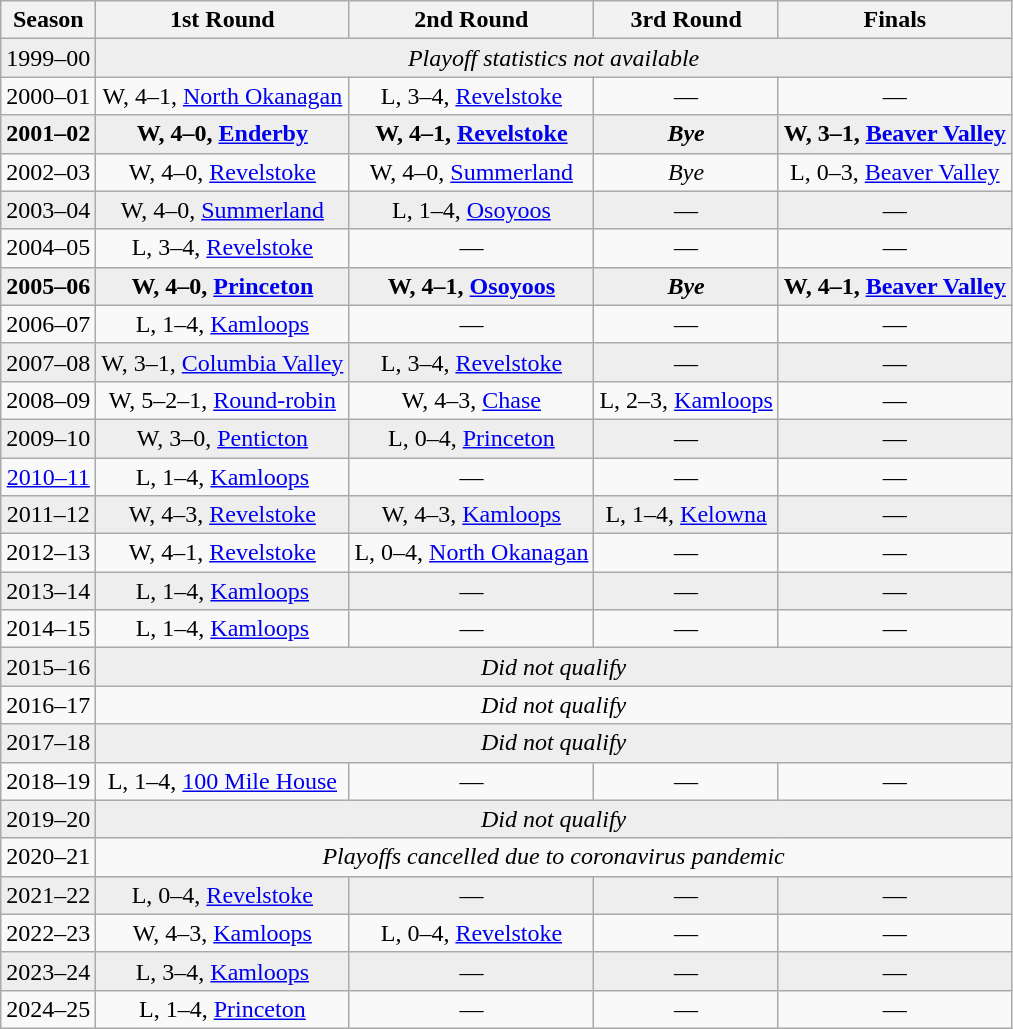<table class="wikitable" style="text-align:center">
<tr>
<th>Season</th>
<th>1st Round</th>
<th>2nd Round</th>
<th>3rd Round</th>
<th>Finals</th>
</tr>
<tr style="background:#eee;">
<td>1999–00</td>
<td colspan="4"><em>Playoff statistics not available</em></td>
</tr>
<tr>
<td>2000–01</td>
<td>W, 4–1, <a href='#'>North Okanagan</a></td>
<td>L, 3–4, <a href='#'>Revelstoke</a></td>
<td>—</td>
<td>—</td>
</tr>
<tr style="font-weight:bold" bgcolor="#eee">
<td>2001–02</td>
<td>W, 4–0, <a href='#'>Enderby</a></td>
<td>W, 4–1, <a href='#'>Revelstoke</a></td>
<td><em>Bye</em></td>
<td>W, 3–1, <a href='#'>Beaver Valley</a></td>
</tr>
<tr>
<td>2002–03</td>
<td>W, 4–0, <a href='#'>Revelstoke</a></td>
<td>W, 4–0, <a href='#'>Summerland</a></td>
<td><em>Bye</em></td>
<td>L, 0–3, <a href='#'>Beaver Valley</a></td>
</tr>
<tr style="background:#eee;">
<td>2003–04</td>
<td>W, 4–0, <a href='#'>Summerland</a></td>
<td>L, 1–4, <a href='#'>Osoyoos</a></td>
<td>—</td>
<td>—</td>
</tr>
<tr>
<td>2004–05</td>
<td>L, 3–4, <a href='#'>Revelstoke</a></td>
<td>—</td>
<td>—</td>
<td>—</td>
</tr>
<tr style="font-weight:bold" bgcolor="#eee">
<td>2005–06</td>
<td>W, 4–0, <a href='#'>Princeton</a></td>
<td>W, 4–1, <a href='#'>Osoyoos</a></td>
<td><em>Bye</em></td>
<td>W, 4–1, <a href='#'>Beaver Valley</a></td>
</tr>
<tr>
<td>2006–07</td>
<td>L, 1–4, <a href='#'>Kamloops</a></td>
<td>—</td>
<td>—</td>
<td>—</td>
</tr>
<tr style="background:#eee;">
<td>2007–08</td>
<td>W, 3–1, <a href='#'>Columbia Valley</a></td>
<td>L, 3–4, <a href='#'>Revelstoke</a></td>
<td>—</td>
<td>—</td>
</tr>
<tr>
<td>2008–09</td>
<td>W, 5–2–1, <a href='#'>Round-robin</a></td>
<td>W, 4–3, <a href='#'>Chase</a></td>
<td>L, 2–3, <a href='#'>Kamloops</a></td>
<td>—</td>
</tr>
<tr style="background:#eee;">
<td>2009–10</td>
<td>W, 3–0, <a href='#'>Penticton</a></td>
<td>L, 0–4, <a href='#'>Princeton</a></td>
<td>—</td>
<td>—</td>
</tr>
<tr>
<td><a href='#'>2010–11</a></td>
<td>L, 1–4, <a href='#'>Kamloops</a></td>
<td>—</td>
<td>—</td>
<td>—</td>
</tr>
<tr style="background:#eee;">
<td>2011–12</td>
<td>W, 4–3, <a href='#'>Revelstoke</a></td>
<td>W, 4–3, <a href='#'>Kamloops</a></td>
<td>L, 1–4, <a href='#'>Kelowna</a></td>
<td>—</td>
</tr>
<tr>
<td>2012–13</td>
<td>W, 4–1, <a href='#'>Revelstoke</a></td>
<td>L, 0–4, <a href='#'>North Okanagan</a></td>
<td>—</td>
<td>—</td>
</tr>
<tr style="background:#eee;">
<td>2013–14</td>
<td>L, 1–4, <a href='#'>Kamloops</a></td>
<td>—</td>
<td>—</td>
<td>—</td>
</tr>
<tr>
<td>2014–15</td>
<td>L, 1–4, <a href='#'>Kamloops</a></td>
<td>—</td>
<td>—</td>
<td>—</td>
</tr>
<tr style="background:#eee;">
<td>2015–16</td>
<td colspan="4"><em>Did not qualify</em></td>
</tr>
<tr>
<td>2016–17</td>
<td colspan="4"><em>Did not qualify</em></td>
</tr>
<tr style="background:#eee;">
<td>2017–18</td>
<td colspan="4"><em>Did not qualify</em></td>
</tr>
<tr>
<td>2018–19</td>
<td>L, 1–4, <a href='#'>100 Mile House</a></td>
<td>—</td>
<td>—</td>
<td>—</td>
</tr>
<tr style="background:#eee;">
<td>2019–20</td>
<td colspan="4"><em>Did not qualify</em></td>
</tr>
<tr>
<td>2020–21</td>
<td colspan="4"><em>Playoffs cancelled due to coronavirus pandemic</em></td>
</tr>
<tr style="background:#eee;">
<td>2021–22</td>
<td>L, 0–4, <a href='#'>Revelstoke</a></td>
<td>—</td>
<td>—</td>
<td>—</td>
</tr>
<tr>
<td>2022–23</td>
<td>W, 4–3, <a href='#'>Kamloops</a></td>
<td>L, 0–4, <a href='#'>Revelstoke</a></td>
<td>—</td>
<td>—</td>
</tr>
<tr style="background:#eee;">
<td>2023–24</td>
<td>L, 3–4, <a href='#'>Kamloops</a></td>
<td>—</td>
<td>—</td>
<td>—</td>
</tr>
<tr>
<td>2024–25</td>
<td>L, 1–4, <a href='#'>Princeton</a></td>
<td>—</td>
<td>—</td>
<td>—</td>
</tr>
</table>
